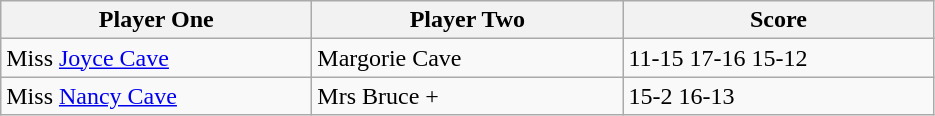<table class="wikitable">
<tr>
<th width=200>Player One</th>
<th width=200>Player Two</th>
<th width=200>Score</th>
</tr>
<tr>
<td> Miss <a href='#'>Joyce Cave</a></td>
<td> Margorie Cave</td>
<td>11-15 17-16 15-12</td>
</tr>
<tr>
<td> Miss <a href='#'>Nancy Cave</a></td>
<td> Mrs Bruce +</td>
<td>15-2 16-13</td>
</tr>
</table>
